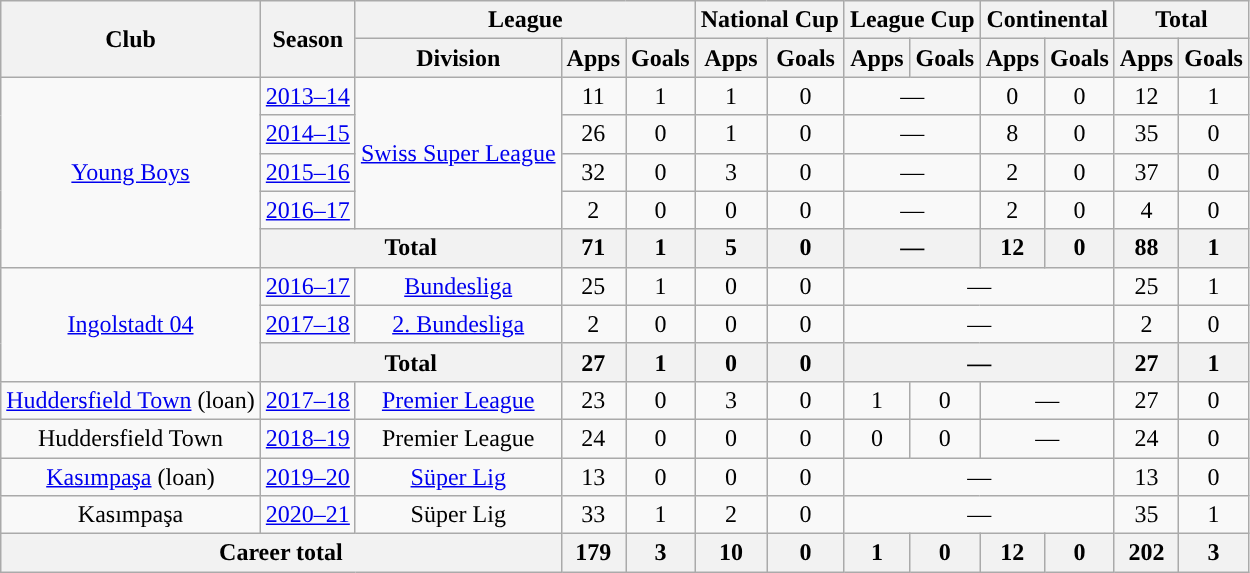<table class="wikitable" style="text-align: center">
<tr>
<th rowspan="2">Club</th>
<th rowspan="2">Season</th>
<th colspan="3">League</th>
<th colspan="2">National Cup</th>
<th colspan="2">League Cup</th>
<th colspan="2">Continental</th>
<th colspan="2">Total</th>
</tr>
<tr>
<th>Division</th>
<th>Apps</th>
<th>Goals</th>
<th>Apps</th>
<th>Goals</th>
<th>Apps</th>
<th>Goals</th>
<th>Apps</th>
<th>Goals</th>
<th>Apps</th>
<th>Goals</th>
</tr>
<tr>
<td rowspan="5"><a href='#'>Young Boys</a></td>
<td><a href='#'>2013–14</a></td>
<td rowspan="4"><a href='#'>Swiss Super League</a></td>
<td>11</td>
<td>1</td>
<td>1</td>
<td>0</td>
<td colspan="2">—</td>
<td>0</td>
<td>0</td>
<td>12</td>
<td>1</td>
</tr>
<tr>
<td><a href='#'>2014–15</a></td>
<td>26</td>
<td>0</td>
<td>1</td>
<td>0</td>
<td colspan="2">—</td>
<td>8</td>
<td>0</td>
<td>35</td>
<td>0</td>
</tr>
<tr>
<td><a href='#'>2015–16</a></td>
<td>32</td>
<td>0</td>
<td>3</td>
<td>0</td>
<td colspan="2">—</td>
<td>2</td>
<td>0</td>
<td>37</td>
<td>0</td>
</tr>
<tr>
<td><a href='#'>2016–17</a></td>
<td>2</td>
<td>0</td>
<td>0</td>
<td>0</td>
<td colspan="2">—</td>
<td>2</td>
<td>0</td>
<td>4</td>
<td>0</td>
</tr>
<tr>
<th colspan="2">Total</th>
<th>71</th>
<th>1</th>
<th>5</th>
<th>0</th>
<th colspan="2">—</th>
<th>12</th>
<th>0</th>
<th>88</th>
<th>1</th>
</tr>
<tr>
<td rowspan="3"><a href='#'>Ingolstadt 04</a></td>
<td><a href='#'>2016–17</a></td>
<td><a href='#'>Bundesliga</a></td>
<td>25</td>
<td>1</td>
<td>0</td>
<td>0</td>
<td colspan="4">—</td>
<td>25</td>
<td>1</td>
</tr>
<tr>
<td><a href='#'>2017–18</a></td>
<td><a href='#'>2. Bundesliga</a></td>
<td>2</td>
<td>0</td>
<td>0</td>
<td>0</td>
<td colspan="4">—</td>
<td>2</td>
<td>0</td>
</tr>
<tr>
<th colspan="2">Total</th>
<th>27</th>
<th>1</th>
<th>0</th>
<th>0</th>
<th colspan="4">—</th>
<th>27</th>
<th>1</th>
</tr>
<tr>
<td><a href='#'>Huddersfield Town</a>  (loan)</td>
<td><a href='#'>2017–18</a></td>
<td><a href='#'>Premier League</a></td>
<td>23</td>
<td>0</td>
<td>3</td>
<td>0</td>
<td>1</td>
<td>0</td>
<td colspan="2">—</td>
<td>27</td>
<td>0</td>
</tr>
<tr>
<td>Huddersfield Town</td>
<td><a href='#'>2018–19</a></td>
<td>Premier League</td>
<td>24</td>
<td>0</td>
<td>0</td>
<td>0</td>
<td>0</td>
<td>0</td>
<td colspan="2">—</td>
<td>24</td>
<td>0</td>
</tr>
<tr>
<td><a href='#'>Kasımpaşa</a> (loan)</td>
<td><a href='#'>2019–20</a></td>
<td><a href='#'>Süper Lig</a></td>
<td>13</td>
<td>0</td>
<td>0</td>
<td>0</td>
<td colspan="4">—</td>
<td>13</td>
<td>0</td>
</tr>
<tr>
<td>Kasımpaşa</td>
<td><a href='#'>2020–21</a></td>
<td>Süper Lig</td>
<td>33</td>
<td>1</td>
<td>2</td>
<td>0</td>
<td colspan="4">—</td>
<td>35</td>
<td>1</td>
</tr>
<tr>
<th colspan="3">Career total</th>
<th>179</th>
<th>3</th>
<th>10</th>
<th>0</th>
<th>1</th>
<th>0</th>
<th>12</th>
<th>0</th>
<th>202</th>
<th>3</th>
</tr>
</table>
